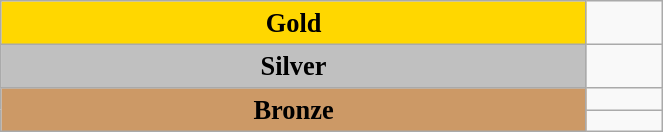<table class="wikitable" style=" text-align:center; font-size:110%;" width="35%">
<tr>
<td rowspan="1" bgcolor="gold"><strong>Gold</strong></td>
<td align=left></td>
</tr>
<tr>
<td rowspan="1" bgcolor="silver"><strong>Silver</strong></td>
<td align=left></td>
</tr>
<tr>
<td rowspan="2" bgcolor="#cc9966"><strong>Bronze</strong></td>
<td align=left></td>
</tr>
<tr>
<td align=left></td>
</tr>
</table>
